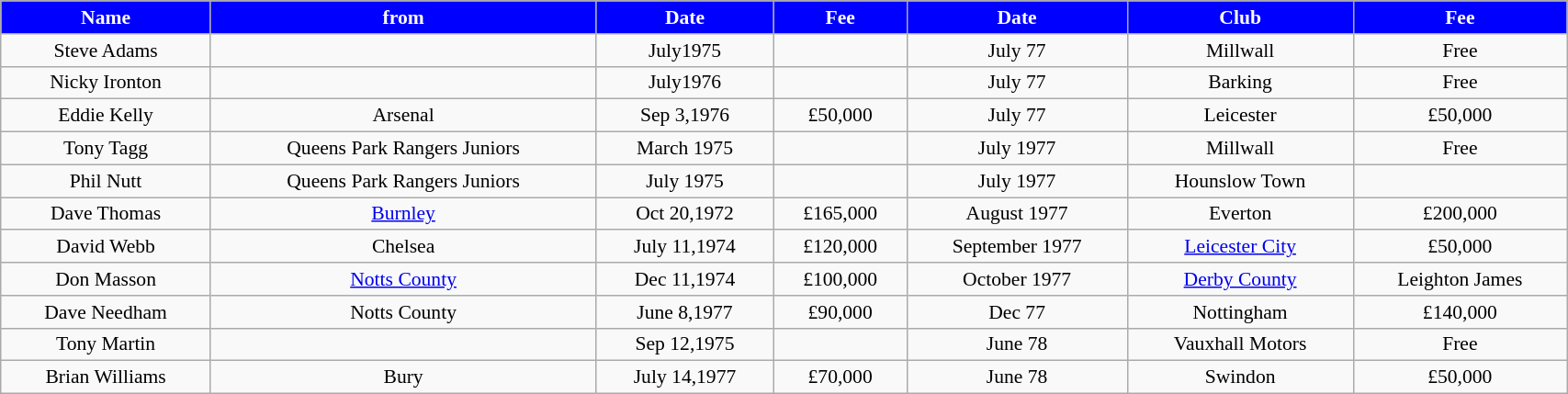<table class="wikitable" style="text-align:center; font-size:90%; width:90%;">
<tr>
<th style="background:#0000FF; color:#FFFFFF; text-align:center;"><strong>Name</strong></th>
<th style="background:#0000FF; color:#FFFFFF; text-align:center;">from</th>
<th style="background:#0000FF; color:#FFFFFF; text-align:center;">Date</th>
<th style="background:#0000FF; color:#FFFFFF; text-align:center;">Fee</th>
<th style="background:#0000FF; color:#FFFFFF; text-align:center;"><strong>Date</strong></th>
<th style="background:#0000FF; color:#FFFFFF; text-align:center;">Club</th>
<th style="background:#0000FF; color:#FFFFFF; text-align:center;"><strong>Fee</strong></th>
</tr>
<tr>
<td>Steve Adams</td>
<td></td>
<td>July1975</td>
<td></td>
<td>July 77</td>
<td>Millwall</td>
<td>Free</td>
</tr>
<tr>
<td>Nicky Ironton</td>
<td></td>
<td>July1976</td>
<td></td>
<td>July 77</td>
<td>Barking</td>
<td>Free</td>
</tr>
<tr>
<td>Eddie Kelly</td>
<td>Arsenal</td>
<td>Sep 3,1976</td>
<td>£50,000</td>
<td>July 77</td>
<td>Leicester</td>
<td>£50,000</td>
</tr>
<tr>
<td>Tony Tagg</td>
<td>Queens Park Rangers Juniors</td>
<td>March 1975</td>
<td></td>
<td>July 1977</td>
<td>Millwall</td>
<td>Free</td>
</tr>
<tr>
<td>Phil Nutt</td>
<td>Queens Park Rangers Juniors</td>
<td>July 1975</td>
<td></td>
<td>July 1977</td>
<td>Hounslow Town</td>
<td></td>
</tr>
<tr>
<td>Dave Thomas</td>
<td><a href='#'>Burnley</a></td>
<td>Oct 20,1972</td>
<td>£165,000</td>
<td>August 1977</td>
<td>Everton</td>
<td>£200,000</td>
</tr>
<tr>
<td>David Webb</td>
<td>Chelsea</td>
<td>July 11,1974</td>
<td>£120,000</td>
<td>September 1977</td>
<td><a href='#'>Leicester City</a></td>
<td>£50,000</td>
</tr>
<tr>
<td>Don Masson</td>
<td><a href='#'>Notts County</a></td>
<td>Dec 11,1974</td>
<td>£100,000</td>
<td>October 1977</td>
<td><a href='#'>Derby County</a></td>
<td>Leighton James</td>
</tr>
<tr>
<td>Dave Needham</td>
<td>Notts County</td>
<td>June 8,1977</td>
<td>£90,000</td>
<td>Dec 77</td>
<td>Nottingham</td>
<td>£140,000</td>
</tr>
<tr>
<td>Tony Martin</td>
<td></td>
<td>Sep 12,1975</td>
<td></td>
<td>June 78</td>
<td>Vauxhall Motors</td>
<td>Free</td>
</tr>
<tr>
<td>Brian Williams</td>
<td>Bury</td>
<td>July 14,1977</td>
<td>£70,000</td>
<td>June 78</td>
<td>Swindon</td>
<td>£50,000</td>
</tr>
</table>
